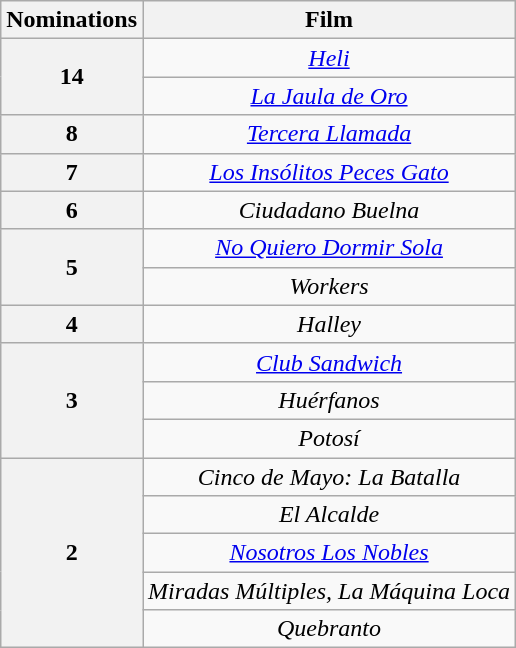<table class="wikitable plainrowheaders" style="text-align:center;">
<tr>
<th scope="col" width="55">Nominations</th>
<th scope="col" align="center">Film</th>
</tr>
<tr>
<th scope=row rowspan=2 style="text-align:center">14</th>
<td><em><a href='#'>Heli</a></em></td>
</tr>
<tr>
<td><em><a href='#'>La Jaula de Oro</a></em></td>
</tr>
<tr>
<th scope=row rowspan=1 style="text-align:center">8</th>
<td><em><a href='#'>Tercera Llamada</a></em></td>
</tr>
<tr>
<th scope=row rowspan=1 style="text-align:center">7</th>
<td><em><a href='#'>Los Insólitos Peces Gato</a></em></td>
</tr>
<tr>
<th scope=row rowspan=1 style="text-align:center">6</th>
<td><em>Ciudadano Buelna</em></td>
</tr>
<tr>
<th scope=row rowspan=2 style="text-align:center">5</th>
<td><em><a href='#'>No Quiero Dormir Sola</a></em></td>
</tr>
<tr>
<td><em>Workers</em></td>
</tr>
<tr>
<th scope=row rowspan=1 style="text-align:center">4</th>
<td><em>Halley</em></td>
</tr>
<tr>
<th scope=row rowspan=3 style="text-align:center">3</th>
<td><em><a href='#'>Club Sandwich</a></em></td>
</tr>
<tr>
<td><em>Huérfanos</em></td>
</tr>
<tr>
<td><em>Potosí</em></td>
</tr>
<tr>
<th scope=row rowspan=5 style="text-align:center">2</th>
<td><em>Cinco de Mayo: La Batalla</em></td>
</tr>
<tr>
<td><em>El Alcalde</em></td>
</tr>
<tr>
<td><em><a href='#'>Nosotros Los Nobles</a></em></td>
</tr>
<tr>
<td><em>Miradas Múltiples, La Máquina Loca</em></td>
</tr>
<tr>
<td><em>Quebranto</em></td>
</tr>
</table>
